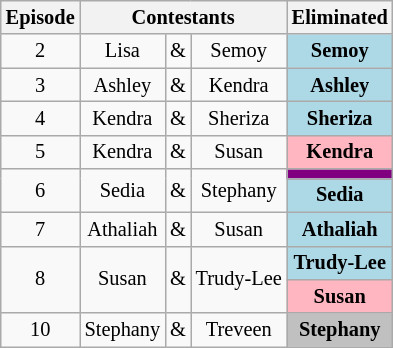<table class="wikitable" border="2" style="text-align:center; font-size:85%;">
<tr>
<th>Episode</th>
<th colspan="3">Contestants</th>
<th>Eliminated</th>
</tr>
<tr>
<td>2</td>
<td>Lisa</td>
<td>&</td>
<td>Semoy</td>
<td style="background:lightblue"><strong>Semoy</strong></td>
</tr>
<tr>
<td>3</td>
<td>Ashley</td>
<td>&</td>
<td>Kendra</td>
<td style="background:lightblue"><strong>Ashley</strong></td>
</tr>
<tr>
<td>4</td>
<td>Kendra</td>
<td>&</td>
<td>Sheriza</td>
<td style="background:lightblue"><strong>Sheriza</strong></td>
</tr>
<tr>
<td>5</td>
<td>Kendra</td>
<td>&</td>
<td>Susan</td>
<td style="background:lightpink"><strong>Kendra</strong></td>
</tr>
<tr>
<td rowspan="2">6</td>
<td rowspan="2">Sedia</td>
<td rowspan="2">&</td>
<td rowspan="2">Stephany</td>
<td style="background:purple"><strong></strong></td>
</tr>
<tr>
<td style="background:lightblue";><strong>Sedia</strong></td>
</tr>
<tr>
<td>7</td>
<td>Athaliah</td>
<td>&</td>
<td>Susan</td>
<td style="background:lightblue"><strong>Athaliah</strong></td>
</tr>
<tr>
<td rowspan="2">8</td>
<td rowspan="2">Susan</td>
<td rowspan="2">&</td>
<td rowspan="2">Trudy-Lee</td>
<td style="background:lightblue"><strong>Trudy-Lee</strong></td>
</tr>
<tr>
<td style="background:lightpink";><strong>Susan</strong></td>
</tr>
<tr>
<td>10</td>
<td>Stephany</td>
<td>&</td>
<td>Treveen</td>
<td style="background:silver"><strong>Stephany</strong></td>
</tr>
</table>
